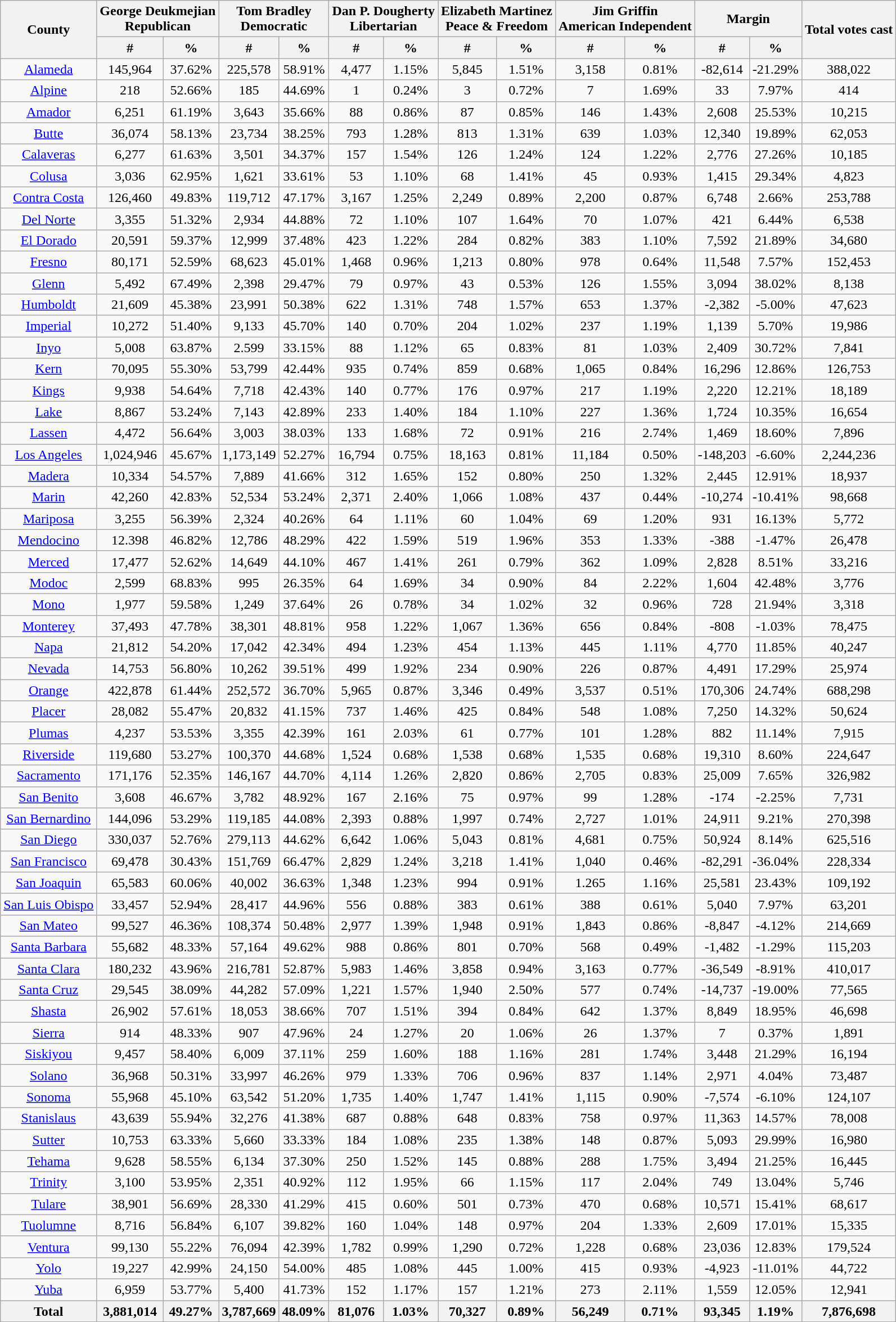<table class="wikitable sortable" style="text-align:center">
<tr>
<th rowspan="2">County</th>
<th style="text-align:center;" colspan="2">George Deukmejian<br>Republican</th>
<th style="text-align:center;" colspan="2">Tom Bradley<br>Democratic</th>
<th style="text-align:center;" colspan="2">Dan P. Dougherty<br>Libertarian</th>
<th style="text-align:center;" colspan="2">Elizabeth Martinez<br>Peace & Freedom</th>
<th style="text-align:center;" colspan="2">Jim Griffin<br>American Independent</th>
<th style="text-align:center;" colspan="2">Margin</th>
<th style="text-align:center;" rowspan="2">Total votes cast</th>
</tr>
<tr>
<th style="text-align:center;" data-sort-type="number">#</th>
<th style="text-align:center;" data-sort-type="number">%</th>
<th style="text-align:center;" data-sort-type="number">#</th>
<th style="text-align:center;" data-sort-type="number">%</th>
<th style="text-align:center;" data-sort-type="number">#</th>
<th style="text-align:center;" data-sort-type="number">%</th>
<th style="text-align:center;" data-sort-type="number">#</th>
<th style="text-align:center;" data-sort-type="number">%</th>
<th style="text-align:center;" data-sort-type="number">#</th>
<th style="text-align:center;" data-sort-type="number">%</th>
<th style="text-align:center;" data-sort-type="number">#</th>
<th style="text-align:center;" data-sort-type="number">%</th>
</tr>
<tr style="text-align:center;">
<td><a href='#'>Alameda</a></td>
<td>145,964</td>
<td>37.62%</td>
<td>225,578</td>
<td>58.91%</td>
<td>4,477</td>
<td>1.15%</td>
<td>5,845</td>
<td>1.51%</td>
<td>3,158</td>
<td>0.81%</td>
<td>-82,614</td>
<td>-21.29%</td>
<td>388,022</td>
</tr>
<tr style="text-align:center;">
<td><a href='#'>Alpine</a></td>
<td>218</td>
<td>52.66%</td>
<td>185</td>
<td>44.69%</td>
<td>1</td>
<td>0.24%</td>
<td>3</td>
<td>0.72%</td>
<td>7</td>
<td>1.69%</td>
<td>33</td>
<td>7.97%</td>
<td>414</td>
</tr>
<tr style="text-align:center;">
<td><a href='#'>Amador</a></td>
<td>6,251</td>
<td>61.19%</td>
<td>3,643</td>
<td>35.66%</td>
<td>88</td>
<td>0.86%</td>
<td>87</td>
<td>0.85%</td>
<td>146</td>
<td>1.43%</td>
<td>2,608</td>
<td>25.53%</td>
<td>10,215</td>
</tr>
<tr style="text-align:center;">
<td><a href='#'>Butte</a></td>
<td>36,074</td>
<td>58.13%</td>
<td>23,734</td>
<td>38.25%</td>
<td>793</td>
<td>1.28%</td>
<td>813</td>
<td>1.31%</td>
<td>639</td>
<td>1.03%</td>
<td>12,340</td>
<td>19.89%</td>
<td>62,053</td>
</tr>
<tr style="text-align:center;">
<td><a href='#'>Calaveras</a></td>
<td>6,277</td>
<td>61.63%</td>
<td>3,501</td>
<td>34.37%</td>
<td>157</td>
<td>1.54%</td>
<td>126</td>
<td>1.24%</td>
<td>124</td>
<td>1.22%</td>
<td>2,776</td>
<td>27.26%</td>
<td>10,185</td>
</tr>
<tr style="text-align:center;">
<td><a href='#'>Colusa</a></td>
<td>3,036</td>
<td>62.95%</td>
<td>1,621</td>
<td>33.61%</td>
<td>53</td>
<td>1.10%</td>
<td>68</td>
<td>1.41%</td>
<td>45</td>
<td>0.93%</td>
<td>1,415</td>
<td>29.34%</td>
<td>4,823</td>
</tr>
<tr style="text-align:center;">
<td><a href='#'>Contra Costa</a></td>
<td>126,460</td>
<td>49.83%</td>
<td>119,712</td>
<td>47.17%</td>
<td>3,167</td>
<td>1.25%</td>
<td>2,249</td>
<td>0.89%</td>
<td>2,200</td>
<td>0.87%</td>
<td>6,748</td>
<td>2.66%</td>
<td>253,788</td>
</tr>
<tr style="text-align:center;">
<td><a href='#'>Del Norte</a></td>
<td>3,355</td>
<td>51.32%</td>
<td>2,934</td>
<td>44.88%</td>
<td>72</td>
<td>1.10%</td>
<td>107</td>
<td>1.64%</td>
<td>70</td>
<td>1.07%</td>
<td>421</td>
<td>6.44%</td>
<td>6,538</td>
</tr>
<tr style="text-align:center;">
<td><a href='#'>El Dorado</a></td>
<td>20,591</td>
<td>59.37%</td>
<td>12,999</td>
<td>37.48%</td>
<td>423</td>
<td>1.22%</td>
<td>284</td>
<td>0.82%</td>
<td>383</td>
<td>1.10%</td>
<td>7,592</td>
<td>21.89%</td>
<td>34,680</td>
</tr>
<tr style="text-align:center;">
<td><a href='#'>Fresno</a></td>
<td>80,171</td>
<td>52.59%</td>
<td>68,623</td>
<td>45.01%</td>
<td>1,468</td>
<td>0.96%</td>
<td>1,213</td>
<td>0.80%</td>
<td>978</td>
<td>0.64%</td>
<td>11,548</td>
<td>7.57%</td>
<td>152,453</td>
</tr>
<tr style="text-align:center;">
<td><a href='#'>Glenn</a></td>
<td>5,492</td>
<td>67.49%</td>
<td>2,398</td>
<td>29.47%</td>
<td>79</td>
<td>0.97%</td>
<td>43</td>
<td>0.53%</td>
<td>126</td>
<td>1.55%</td>
<td>3,094</td>
<td>38.02%</td>
<td>8,138</td>
</tr>
<tr style="text-align:center;">
<td><a href='#'>Humboldt</a></td>
<td>21,609</td>
<td>45.38%</td>
<td>23,991</td>
<td>50.38%</td>
<td>622</td>
<td>1.31%</td>
<td>748</td>
<td>1.57%</td>
<td>653</td>
<td>1.37%</td>
<td>-2,382</td>
<td>-5.00%</td>
<td>47,623</td>
</tr>
<tr style="text-align:center;">
<td><a href='#'>Imperial</a></td>
<td>10,272</td>
<td>51.40%</td>
<td>9,133</td>
<td>45.70%</td>
<td>140</td>
<td>0.70%</td>
<td>204</td>
<td>1.02%</td>
<td>237</td>
<td>1.19%</td>
<td>1,139</td>
<td>5.70%</td>
<td>19,986</td>
</tr>
<tr style="text-align:center;">
<td><a href='#'>Inyo</a></td>
<td>5,008</td>
<td>63.87%</td>
<td>2.599</td>
<td>33.15%</td>
<td>88</td>
<td>1.12%</td>
<td>65</td>
<td>0.83%</td>
<td>81</td>
<td>1.03%</td>
<td>2,409</td>
<td>30.72%</td>
<td>7,841</td>
</tr>
<tr style="text-align:center;">
<td><a href='#'>Kern</a></td>
<td>70,095</td>
<td>55.30%</td>
<td>53,799</td>
<td>42.44%</td>
<td>935</td>
<td>0.74%</td>
<td>859</td>
<td>0.68%</td>
<td>1,065</td>
<td>0.84%</td>
<td>16,296</td>
<td>12.86%</td>
<td>126,753</td>
</tr>
<tr style="text-align:center;">
<td><a href='#'>Kings</a></td>
<td>9,938</td>
<td>54.64%</td>
<td>7,718</td>
<td>42.43%</td>
<td>140</td>
<td>0.77%</td>
<td>176</td>
<td>0.97%</td>
<td>217</td>
<td>1.19%</td>
<td>2,220</td>
<td>12.21%</td>
<td>18,189</td>
</tr>
<tr style="text-align:center;">
<td><a href='#'>Lake</a></td>
<td>8,867</td>
<td>53.24%</td>
<td>7,143</td>
<td>42.89%</td>
<td>233</td>
<td>1.40%</td>
<td>184</td>
<td>1.10%</td>
<td>227</td>
<td>1.36%</td>
<td>1,724</td>
<td>10.35%</td>
<td>16,654</td>
</tr>
<tr style="text-align:center;">
<td><a href='#'>Lassen</a></td>
<td>4,472</td>
<td>56.64%</td>
<td>3,003</td>
<td>38.03%</td>
<td>133</td>
<td>1.68%</td>
<td>72</td>
<td>0.91%</td>
<td>216</td>
<td>2.74%</td>
<td>1,469</td>
<td>18.60%</td>
<td>7,896</td>
</tr>
<tr style="text-align:center;">
<td><a href='#'>Los Angeles</a></td>
<td>1,024,946</td>
<td>45.67%</td>
<td>1,173,149</td>
<td>52.27%</td>
<td>16,794</td>
<td>0.75%</td>
<td>18,163</td>
<td>0.81%</td>
<td>11,184</td>
<td>0.50%</td>
<td>-148,203</td>
<td>-6.60%</td>
<td>2,244,236</td>
</tr>
<tr style="text-align:center;">
<td><a href='#'>Madera</a></td>
<td>10,334</td>
<td>54.57%</td>
<td>7,889</td>
<td>41.66%</td>
<td>312</td>
<td>1.65%</td>
<td>152</td>
<td>0.80%</td>
<td>250</td>
<td>1.32%</td>
<td>2,445</td>
<td>12.91%</td>
<td>18,937</td>
</tr>
<tr style="text-align:center;">
<td><a href='#'>Marin</a></td>
<td>42,260</td>
<td>42.83%</td>
<td>52,534</td>
<td>53.24%</td>
<td>2,371</td>
<td>2.40%</td>
<td>1,066</td>
<td>1.08%</td>
<td>437</td>
<td>0.44%</td>
<td>-10,274</td>
<td>-10.41%</td>
<td>98,668</td>
</tr>
<tr style="text-align:center;">
<td><a href='#'>Mariposa</a></td>
<td>3,255</td>
<td>56.39%</td>
<td>2,324</td>
<td>40.26%</td>
<td>64</td>
<td>1.11%</td>
<td>60</td>
<td>1.04%</td>
<td>69</td>
<td>1.20%</td>
<td>931</td>
<td>16.13%</td>
<td>5,772</td>
</tr>
<tr style="text-align:center;">
<td><a href='#'>Mendocino</a></td>
<td>12.398</td>
<td>46.82%</td>
<td>12,786</td>
<td>48.29%</td>
<td>422</td>
<td>1.59%</td>
<td>519</td>
<td>1.96%</td>
<td>353</td>
<td>1.33%</td>
<td>-388</td>
<td>-1.47%</td>
<td>26,478</td>
</tr>
<tr style="text-align:center;">
<td><a href='#'>Merced</a></td>
<td>17,477</td>
<td>52.62%</td>
<td>14,649</td>
<td>44.10%</td>
<td>467</td>
<td>1.41%</td>
<td>261</td>
<td>0.79%</td>
<td>362</td>
<td>1.09%</td>
<td>2,828</td>
<td>8.51%</td>
<td>33,216</td>
</tr>
<tr style="text-align:center;">
<td><a href='#'>Modoc</a></td>
<td>2,599</td>
<td>68.83%</td>
<td>995</td>
<td>26.35%</td>
<td>64</td>
<td>1.69%</td>
<td>34</td>
<td>0.90%</td>
<td>84</td>
<td>2.22%</td>
<td>1,604</td>
<td>42.48%</td>
<td>3,776</td>
</tr>
<tr style="text-align:center;">
<td><a href='#'>Mono</a></td>
<td>1,977</td>
<td>59.58%</td>
<td>1,249</td>
<td>37.64%</td>
<td>26</td>
<td>0.78%</td>
<td>34</td>
<td>1.02%</td>
<td>32</td>
<td>0.96%</td>
<td>728</td>
<td>21.94%</td>
<td>3,318</td>
</tr>
<tr style="text-align:center;">
<td><a href='#'>Monterey</a></td>
<td>37,493</td>
<td>47.78%</td>
<td>38,301</td>
<td>48.81%</td>
<td>958</td>
<td>1.22%</td>
<td>1,067</td>
<td>1.36%</td>
<td>656</td>
<td>0.84%</td>
<td>-808</td>
<td>-1.03%</td>
<td>78,475</td>
</tr>
<tr style="text-align:center;">
<td><a href='#'>Napa</a></td>
<td>21,812</td>
<td>54.20%</td>
<td>17,042</td>
<td>42.34%</td>
<td>494</td>
<td>1.23%</td>
<td>454</td>
<td>1.13%</td>
<td>445</td>
<td>1.11%</td>
<td>4,770</td>
<td>11.85%</td>
<td>40,247</td>
</tr>
<tr style="text-align:center;">
<td><a href='#'>Nevada</a></td>
<td>14,753</td>
<td>56.80%</td>
<td>10,262</td>
<td>39.51%</td>
<td>499</td>
<td>1.92%</td>
<td>234</td>
<td>0.90%</td>
<td>226</td>
<td>0.87%</td>
<td>4,491</td>
<td>17.29%</td>
<td>25,974</td>
</tr>
<tr style="text-align:center;">
<td><a href='#'>Orange</a></td>
<td>422,878</td>
<td>61.44%</td>
<td>252,572</td>
<td>36.70%</td>
<td>5,965</td>
<td>0.87%</td>
<td>3,346</td>
<td>0.49%</td>
<td>3,537</td>
<td>0.51%</td>
<td>170,306</td>
<td>24.74%</td>
<td>688,298</td>
</tr>
<tr style="text-align:center;">
<td><a href='#'>Placer</a></td>
<td>28,082</td>
<td>55.47%</td>
<td>20,832</td>
<td>41.15%</td>
<td>737</td>
<td>1.46%</td>
<td>425</td>
<td>0.84%</td>
<td>548</td>
<td>1.08%</td>
<td>7,250</td>
<td>14.32%</td>
<td>50,624</td>
</tr>
<tr style="text-align:center;">
<td><a href='#'>Plumas</a></td>
<td>4,237</td>
<td>53.53%</td>
<td>3,355</td>
<td>42.39%</td>
<td>161</td>
<td>2.03%</td>
<td>61</td>
<td>0.77%</td>
<td>101</td>
<td>1.28%</td>
<td>882</td>
<td>11.14%</td>
<td>7,915</td>
</tr>
<tr style="text-align:center;">
<td><a href='#'>Riverside</a></td>
<td>119,680</td>
<td>53.27%</td>
<td>100,370</td>
<td>44.68%</td>
<td>1,524</td>
<td>0.68%</td>
<td>1,538</td>
<td>0.68%</td>
<td>1,535</td>
<td>0.68%</td>
<td>19,310</td>
<td>8.60%</td>
<td>224,647</td>
</tr>
<tr style="text-align:center;">
<td><a href='#'>Sacramento</a></td>
<td>171,176</td>
<td>52.35%</td>
<td>146,167</td>
<td>44.70%</td>
<td>4,114</td>
<td>1.26%</td>
<td>2,820</td>
<td>0.86%</td>
<td>2,705</td>
<td>0.83%</td>
<td>25,009</td>
<td>7.65%</td>
<td>326,982</td>
</tr>
<tr style="text-align:center;">
<td><a href='#'>San Benito</a></td>
<td>3,608</td>
<td>46.67%</td>
<td>3,782</td>
<td>48.92%</td>
<td>167</td>
<td>2.16%</td>
<td>75</td>
<td>0.97%</td>
<td>99</td>
<td>1.28%</td>
<td>-174</td>
<td>-2.25%</td>
<td>7,731</td>
</tr>
<tr style="text-align:center;">
<td><a href='#'>San Bernardino</a></td>
<td>144,096</td>
<td>53.29%</td>
<td>119,185</td>
<td>44.08%</td>
<td>2,393</td>
<td>0.88%</td>
<td>1,997</td>
<td>0.74%</td>
<td>2,727</td>
<td>1.01%</td>
<td>24,911</td>
<td>9.21%</td>
<td>270,398</td>
</tr>
<tr style="text-align:center;">
<td><a href='#'>San Diego</a></td>
<td>330,037</td>
<td>52.76%</td>
<td>279,113</td>
<td>44.62%</td>
<td>6,642</td>
<td>1.06%</td>
<td>5,043</td>
<td>0.81%</td>
<td>4,681</td>
<td>0.75%</td>
<td>50,924</td>
<td>8.14%</td>
<td>625,516</td>
</tr>
<tr style="text-align:center;">
<td><a href='#'>San Francisco</a></td>
<td>69,478</td>
<td>30.43%</td>
<td>151,769</td>
<td>66.47%</td>
<td>2,829</td>
<td>1.24%</td>
<td>3,218</td>
<td>1.41%</td>
<td>1,040</td>
<td>0.46%</td>
<td>-82,291</td>
<td>-36.04%</td>
<td>228,334</td>
</tr>
<tr style="text-align:center;">
<td><a href='#'>San Joaquin</a></td>
<td>65,583</td>
<td>60.06%</td>
<td>40,002</td>
<td>36.63%</td>
<td>1,348</td>
<td>1.23%</td>
<td>994</td>
<td>0.91%</td>
<td>1.265</td>
<td>1.16%</td>
<td>25,581</td>
<td>23.43%</td>
<td>109,192</td>
</tr>
<tr style="text-align:center;">
<td><a href='#'>San Luis Obispo</a></td>
<td>33,457</td>
<td>52.94%</td>
<td>28,417</td>
<td>44.96%</td>
<td>556</td>
<td>0.88%</td>
<td>383</td>
<td>0.61%</td>
<td>388</td>
<td>0.61%</td>
<td>5,040</td>
<td>7.97%</td>
<td>63,201</td>
</tr>
<tr style="text-align:center;">
<td><a href='#'>San Mateo</a></td>
<td>99,527</td>
<td>46.36%</td>
<td>108,374</td>
<td>50.48%</td>
<td>2,977</td>
<td>1.39%</td>
<td>1,948</td>
<td>0.91%</td>
<td>1,843</td>
<td>0.86%</td>
<td>-8,847</td>
<td>-4.12%</td>
<td>214,669</td>
</tr>
<tr style="text-align:center;">
<td><a href='#'>Santa Barbara</a></td>
<td>55,682</td>
<td>48.33%</td>
<td>57,164</td>
<td>49.62%</td>
<td>988</td>
<td>0.86%</td>
<td>801</td>
<td>0.70%</td>
<td>568</td>
<td>0.49%</td>
<td>-1,482</td>
<td>-1.29%</td>
<td>115,203</td>
</tr>
<tr style="text-align:center;">
<td><a href='#'>Santa Clara</a></td>
<td>180,232</td>
<td>43.96%</td>
<td>216,781</td>
<td>52.87%</td>
<td>5,983</td>
<td>1.46%</td>
<td>3,858</td>
<td>0.94%</td>
<td>3,163</td>
<td>0.77%</td>
<td>-36,549</td>
<td>-8.91%</td>
<td>410,017</td>
</tr>
<tr style="text-align:center;">
<td><a href='#'>Santa Cruz</a></td>
<td>29,545</td>
<td>38.09%</td>
<td>44,282</td>
<td>57.09%</td>
<td>1,221</td>
<td>1.57%</td>
<td>1,940</td>
<td>2.50%</td>
<td>577</td>
<td>0.74%</td>
<td>-14,737</td>
<td>-19.00%</td>
<td>77,565</td>
</tr>
<tr style="text-align:center;">
<td><a href='#'>Shasta</a></td>
<td>26,902</td>
<td>57.61%</td>
<td>18,053</td>
<td>38.66%</td>
<td>707</td>
<td>1.51%</td>
<td>394</td>
<td>0.84%</td>
<td>642</td>
<td>1.37%</td>
<td>8,849</td>
<td>18.95%</td>
<td>46,698</td>
</tr>
<tr style="text-align:center;">
<td><a href='#'>Sierra</a></td>
<td>914</td>
<td>48.33%</td>
<td>907</td>
<td>47.96%</td>
<td>24</td>
<td>1.27%</td>
<td>20</td>
<td>1.06%</td>
<td>26</td>
<td>1.37%</td>
<td>7</td>
<td>0.37%</td>
<td>1,891</td>
</tr>
<tr style="text-align:center;">
<td><a href='#'>Siskiyou</a></td>
<td>9,457</td>
<td>58.40%</td>
<td>6,009</td>
<td>37.11%</td>
<td>259</td>
<td>1.60%</td>
<td>188</td>
<td>1.16%</td>
<td>281</td>
<td>1.74%</td>
<td>3,448</td>
<td>21.29%</td>
<td>16,194</td>
</tr>
<tr style="text-align:center;">
<td><a href='#'>Solano</a></td>
<td>36,968</td>
<td>50.31%</td>
<td>33,997</td>
<td>46.26%</td>
<td>979</td>
<td>1.33%</td>
<td>706</td>
<td>0.96%</td>
<td>837</td>
<td>1.14%</td>
<td>2,971</td>
<td>4.04%</td>
<td>73,487</td>
</tr>
<tr style="text-align:center;">
<td><a href='#'>Sonoma</a></td>
<td>55,968</td>
<td>45.10%</td>
<td>63,542</td>
<td>51.20%</td>
<td>1,735</td>
<td>1.40%</td>
<td>1,747</td>
<td>1.41%</td>
<td>1,115</td>
<td>0.90%</td>
<td>-7,574</td>
<td>-6.10%</td>
<td>124,107</td>
</tr>
<tr style="text-align:center;">
<td><a href='#'>Stanislaus</a></td>
<td>43,639</td>
<td>55.94%</td>
<td>32,276</td>
<td>41.38%</td>
<td>687</td>
<td>0.88%</td>
<td>648</td>
<td>0.83%</td>
<td>758</td>
<td>0.97%</td>
<td>11,363</td>
<td>14.57%</td>
<td>78,008</td>
</tr>
<tr style="text-align:center;">
<td><a href='#'>Sutter</a></td>
<td>10,753</td>
<td>63.33%</td>
<td>5,660</td>
<td>33.33%</td>
<td>184</td>
<td>1.08%</td>
<td>235</td>
<td>1.38%</td>
<td>148</td>
<td>0.87%</td>
<td>5,093</td>
<td>29.99%</td>
<td>16,980</td>
</tr>
<tr style="text-align:center;">
<td><a href='#'>Tehama</a></td>
<td>9,628</td>
<td>58.55%</td>
<td>6,134</td>
<td>37.30%</td>
<td>250</td>
<td>1.52%</td>
<td>145</td>
<td>0.88%</td>
<td>288</td>
<td>1.75%</td>
<td>3,494</td>
<td>21.25%</td>
<td>16,445</td>
</tr>
<tr style="text-align:center;">
<td><a href='#'>Trinity</a></td>
<td>3,100</td>
<td>53.95%</td>
<td>2,351</td>
<td>40.92%</td>
<td>112</td>
<td>1.95%</td>
<td>66</td>
<td>1.15%</td>
<td>117</td>
<td>2.04%</td>
<td>749</td>
<td>13.04%</td>
<td>5,746</td>
</tr>
<tr style="text-align:center;">
<td><a href='#'>Tulare</a></td>
<td>38,901</td>
<td>56.69%</td>
<td>28,330</td>
<td>41.29%</td>
<td>415</td>
<td>0.60%</td>
<td>501</td>
<td>0.73%</td>
<td>470</td>
<td>0.68%</td>
<td>10,571</td>
<td>15.41%</td>
<td>68,617</td>
</tr>
<tr style="text-align:center;">
<td><a href='#'>Tuolumne</a></td>
<td>8,716</td>
<td>56.84%</td>
<td>6,107</td>
<td>39.82%</td>
<td>160</td>
<td>1.04%</td>
<td>148</td>
<td>0.97%</td>
<td>204</td>
<td>1.33%</td>
<td>2,609</td>
<td>17.01%</td>
<td>15,335</td>
</tr>
<tr style="text-align:center;">
<td><a href='#'>Ventura</a></td>
<td>99,130</td>
<td>55.22%</td>
<td>76,094</td>
<td>42.39%</td>
<td>1,782</td>
<td>0.99%</td>
<td>1,290</td>
<td>0.72%</td>
<td>1,228</td>
<td>0.68%</td>
<td>23,036</td>
<td>12.83%</td>
<td>179,524</td>
</tr>
<tr style="text-align:center;">
<td><a href='#'>Yolo</a></td>
<td>19,227</td>
<td>42.99%</td>
<td>24,150</td>
<td>54.00%</td>
<td>485</td>
<td>1.08%</td>
<td>445</td>
<td>1.00%</td>
<td>415</td>
<td>0.93%</td>
<td>-4,923</td>
<td>-11.01%</td>
<td>44,722</td>
</tr>
<tr style="text-align:center;">
<td><a href='#'>Yuba</a></td>
<td>6,959</td>
<td>53.77%</td>
<td>5,400</td>
<td>41.73%</td>
<td>152</td>
<td>1.17%</td>
<td>157</td>
<td>1.21%</td>
<td>273</td>
<td>2.11%</td>
<td>1,559</td>
<td>12.05%</td>
<td>12,941</td>
</tr>
<tr style="text-align:center;">
<th>Total</th>
<th>3,881,014</th>
<th>49.27%</th>
<th>3,787,669</th>
<th>48.09%</th>
<th>81,076</th>
<th>1.03%</th>
<th>70,327</th>
<th>0.89%</th>
<th>56,249</th>
<th>0.71%</th>
<th>93,345</th>
<th>1.19%</th>
<th>7,876,698</th>
</tr>
</table>
